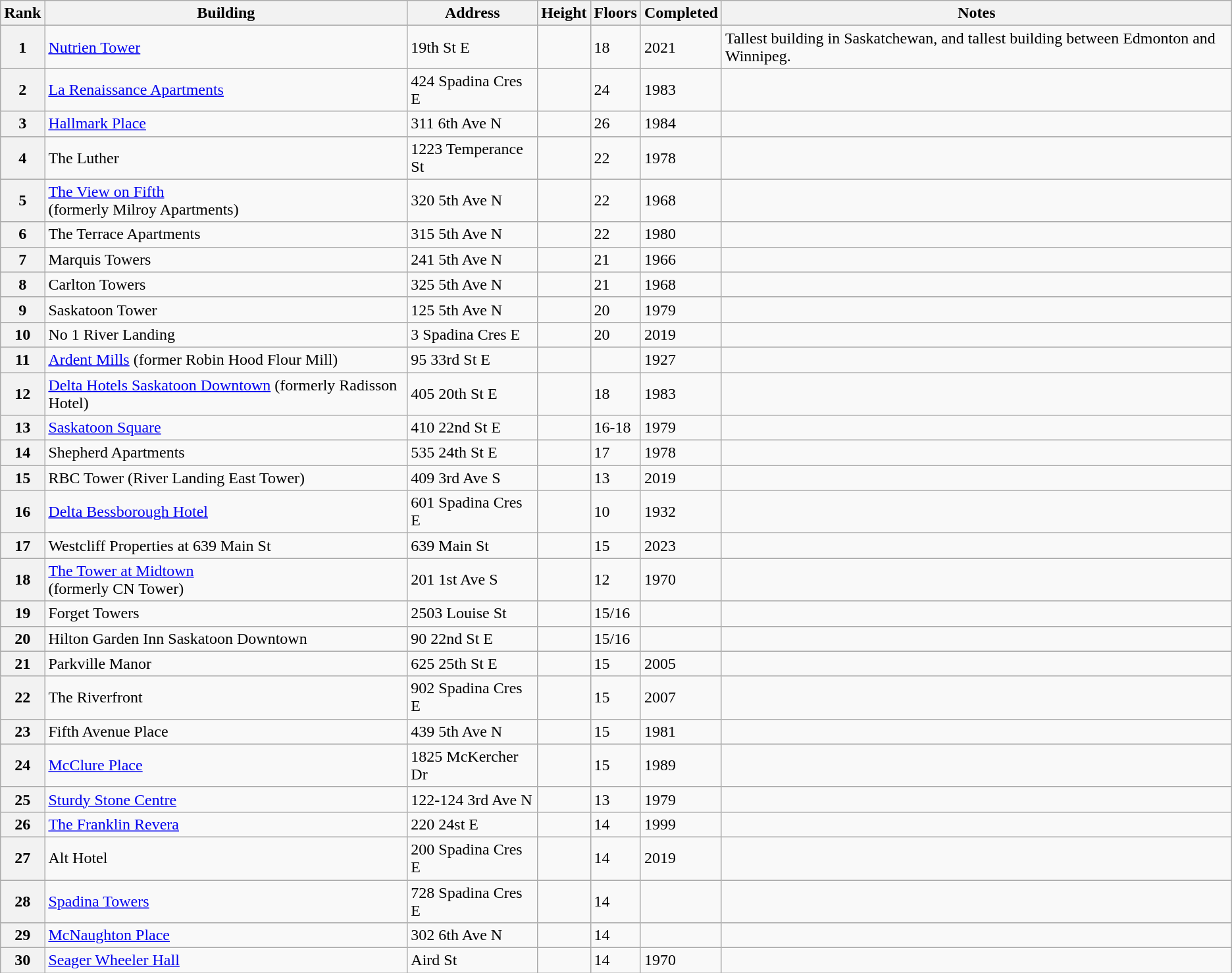<table class="wikitable sortable">
<tr>
<th>Rank</th>
<th>Building</th>
<th>Address</th>
<th>Height</th>
<th>Floors</th>
<th>Completed</th>
<th>Notes</th>
</tr>
<tr>
<th>1</th>
<td><a href='#'>Nutrien Tower</a></td>
<td>19th St E</td>
<td></td>
<td>18</td>
<td>2021</td>
<td>Tallest building in Saskatchewan, and tallest building between Edmonton and Winnipeg.</td>
</tr>
<tr>
<th>2</th>
<td><a href='#'>La Renaissance Apartments</a></td>
<td>424 Spadina Cres E</td>
<td></td>
<td>24</td>
<td>1983 </td>
<td></td>
</tr>
<tr>
<th>3</th>
<td><a href='#'>Hallmark Place</a></td>
<td>311 6th Ave N</td>
<td></td>
<td>26</td>
<td>1984</td>
<td></td>
</tr>
<tr>
<th>4</th>
<td>The Luther</td>
<td>1223 Temperance St</td>
<td></td>
<td>22</td>
<td>1978</td>
<td></td>
</tr>
<tr>
<th>5</th>
<td><a href='#'>The View on Fifth</a> <br> (formerly Milroy Apartments)</td>
<td>320 5th Ave N</td>
<td></td>
<td>22</td>
<td>1968</td>
<td></td>
</tr>
<tr>
<th>6</th>
<td>The Terrace Apartments</td>
<td>315 5th Ave N</td>
<td></td>
<td>22</td>
<td>1980</td>
<td></td>
</tr>
<tr>
<th>7</th>
<td>Marquis Towers</td>
<td>241 5th Ave N</td>
<td></td>
<td>21</td>
<td>1966</td>
<td></td>
</tr>
<tr>
<th>8</th>
<td>Carlton Towers</td>
<td>325 5th Ave N</td>
<td></td>
<td>21</td>
<td>1968</td>
<td></td>
</tr>
<tr>
<th>9</th>
<td>Saskatoon Tower</td>
<td>125 5th Ave N</td>
<td></td>
<td>20</td>
<td>1979</td>
<td></td>
</tr>
<tr>
<th>10</th>
<td>No 1 River Landing</td>
<td>3 Spadina Cres E</td>
<td></td>
<td>20</td>
<td>2019</td>
<td></td>
</tr>
<tr>
<th>11</th>
<td><a href='#'>Ardent Mills</a> (former Robin Hood Flour Mill)</td>
<td>95 33rd St E</td>
<td></td>
<td></td>
<td>1927</td>
<td></td>
</tr>
<tr>
<th>12</th>
<td><a href='#'>Delta Hotels Saskatoon Downtown</a> (formerly Radisson Hotel)</td>
<td>405 20th St E</td>
<td></td>
<td>18</td>
<td>1983</td>
<td></td>
</tr>
<tr>
<th>13</th>
<td><a href='#'>Saskatoon Square</a></td>
<td>410 22nd St E</td>
<td></td>
<td>16-18</td>
<td>1979</td>
<td></td>
</tr>
<tr>
<th>14</th>
<td>Shepherd Apartments</td>
<td>535 24th St E</td>
<td></td>
<td>17</td>
<td>1978</td>
<td></td>
</tr>
<tr>
<th>15</th>
<td>RBC Tower (River Landing East Tower)</td>
<td>409 3rd Ave S</td>
<td></td>
<td>13</td>
<td>2019</td>
<td></td>
</tr>
<tr>
<th>16</th>
<td><a href='#'>Delta Bessborough Hotel</a></td>
<td>601 Spadina Cres E</td>
<td></td>
<td>10</td>
<td>1932</td>
<td></td>
</tr>
<tr>
<th>17</th>
<td>Westcliff Properties at 639 Main St</td>
<td>639 Main St</td>
<td></td>
<td>15</td>
<td>2023</td>
<td></td>
</tr>
<tr>
<th>18</th>
<td><a href='#'>The Tower at Midtown</a> <br>(formerly CN Tower)</td>
<td>201 1st Ave S</td>
<td></td>
<td>12</td>
<td>1970</td>
<td></td>
</tr>
<tr>
<th>19</th>
<td>Forget Towers</td>
<td>2503 Louise St</td>
<td></td>
<td>15/16</td>
<td></td>
<td></td>
</tr>
<tr>
<th>20</th>
<td>Hilton Garden Inn Saskatoon Downtown</td>
<td>90 22nd St E</td>
<td></td>
<td>15/16</td>
<td></td>
<td></td>
</tr>
<tr>
<th>21</th>
<td>Parkville Manor</td>
<td>625 25th St E</td>
<td></td>
<td>15</td>
<td>2005</td>
<td></td>
</tr>
<tr>
<th>22</th>
<td>The Riverfront</td>
<td>902 Spadina Cres E</td>
<td></td>
<td>15</td>
<td>2007</td>
<td></td>
</tr>
<tr>
<th>23</th>
<td>Fifth Avenue Place </td>
<td>439 5th Ave N</td>
<td></td>
<td>15</td>
<td>1981</td>
<td></td>
</tr>
<tr>
<th>24</th>
<td><a href='#'>McClure Place</a></td>
<td>1825 McKercher Dr</td>
<td></td>
<td>15</td>
<td>1989</td>
<td></td>
</tr>
<tr>
<th>25</th>
<td><a href='#'>Sturdy Stone Centre</a></td>
<td>122-124 3rd Ave N</td>
<td></td>
<td>13</td>
<td>1979</td>
<td></td>
</tr>
<tr>
<th>26</th>
<td><a href='#'>The Franklin Revera</a></td>
<td>220 24st E</td>
<td></td>
<td>14</td>
<td>1999</td>
<td></td>
</tr>
<tr>
<th>27</th>
<td>Alt Hotel</td>
<td>200 Spadina Cres E</td>
<td></td>
<td>14</td>
<td>2019</td>
<td></td>
</tr>
<tr>
<th>28</th>
<td><a href='#'>Spadina Towers</a></td>
<td>728 Spadina Cres E</td>
<td></td>
<td>14</td>
<td></td>
<td></td>
</tr>
<tr>
<th>29</th>
<td><a href='#'>McNaughton Place</a></td>
<td>302 6th Ave N</td>
<td></td>
<td>14</td>
<td></td>
<td></td>
</tr>
<tr>
<th>30</th>
<td><a href='#'>Seager Wheeler Hall</a></td>
<td>Aird St</td>
<td></td>
<td>14</td>
<td>1970</td>
<td></td>
</tr>
</table>
